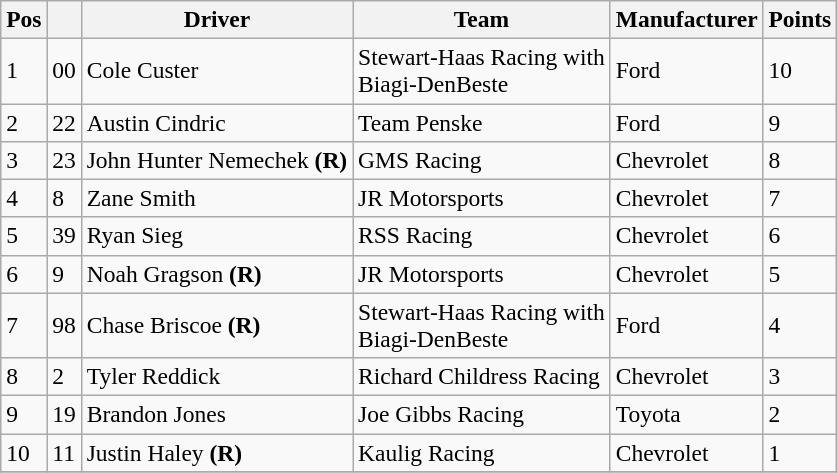<table class="wikitable" style="font-size:98%">
<tr>
<th>Pos</th>
<th></th>
<th>Driver</th>
<th>Team</th>
<th>Manufacturer</th>
<th>Points</th>
</tr>
<tr>
<td>1</td>
<td>00</td>
<td>Cole Custer</td>
<td>Stewart-Haas Racing with<br>Biagi-DenBeste</td>
<td>Ford</td>
<td>10</td>
</tr>
<tr>
<td>2</td>
<td>22</td>
<td>Austin Cindric</td>
<td>Team Penske</td>
<td>Ford</td>
<td>9</td>
</tr>
<tr>
<td>3</td>
<td>23</td>
<td>John Hunter Nemechek <strong>(R)</strong></td>
<td>GMS Racing</td>
<td>Chevrolet</td>
<td>8</td>
</tr>
<tr>
<td>4</td>
<td>8</td>
<td>Zane Smith</td>
<td>JR Motorsports</td>
<td>Chevrolet</td>
<td>7</td>
</tr>
<tr>
<td>5</td>
<td>39</td>
<td>Ryan Sieg</td>
<td>RSS Racing</td>
<td>Chevrolet</td>
<td>6</td>
</tr>
<tr>
<td>6</td>
<td>9</td>
<td>Noah Gragson <strong>(R)</strong></td>
<td>JR Motorsports</td>
<td>Chevrolet</td>
<td>5</td>
</tr>
<tr>
<td>7</td>
<td>98</td>
<td>Chase Briscoe <strong>(R)</strong></td>
<td>Stewart-Haas Racing with<br>Biagi-DenBeste</td>
<td>Ford</td>
<td>4</td>
</tr>
<tr>
<td>8</td>
<td>2</td>
<td>Tyler Reddick</td>
<td>Richard Childress Racing</td>
<td>Chevrolet</td>
<td>3</td>
</tr>
<tr>
<td>9</td>
<td>19</td>
<td>Brandon Jones</td>
<td>Joe Gibbs Racing</td>
<td>Toyota</td>
<td>2</td>
</tr>
<tr>
<td>10</td>
<td>11</td>
<td>Justin Haley <strong>(R)</strong></td>
<td>Kaulig Racing</td>
<td>Chevrolet</td>
<td>1</td>
</tr>
<tr>
</tr>
</table>
